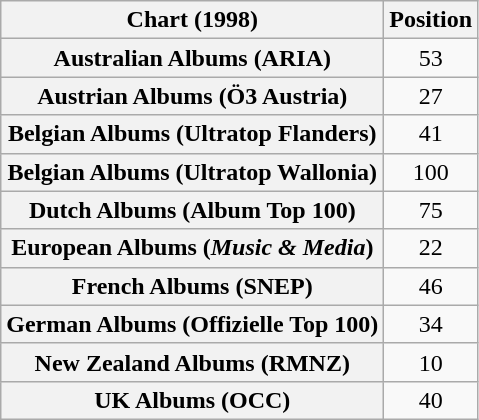<table class="wikitable sortable plainrowheaders" style="text-align:center">
<tr>
<th scope="col">Chart (1998)</th>
<th scope="col">Position</th>
</tr>
<tr>
<th scope="row">Australian Albums (ARIA)</th>
<td>53</td>
</tr>
<tr>
<th scope="row">Austrian Albums (Ö3 Austria)</th>
<td>27</td>
</tr>
<tr>
<th scope="row">Belgian Albums (Ultratop Flanders)</th>
<td>41</td>
</tr>
<tr>
<th scope="row">Belgian Albums (Ultratop Wallonia)</th>
<td>100</td>
</tr>
<tr>
<th scope="row">Dutch Albums (Album Top 100)</th>
<td>75</td>
</tr>
<tr>
<th scope="row">European Albums (<em>Music & Media</em>)</th>
<td>22</td>
</tr>
<tr>
<th scope="row">French Albums (SNEP)</th>
<td>46</td>
</tr>
<tr>
<th scope="row">German Albums (Offizielle Top 100)</th>
<td>34</td>
</tr>
<tr>
<th scope="row">New Zealand Albums (RMNZ)</th>
<td>10</td>
</tr>
<tr>
<th scope="row">UK Albums (OCC)</th>
<td>40</td>
</tr>
</table>
